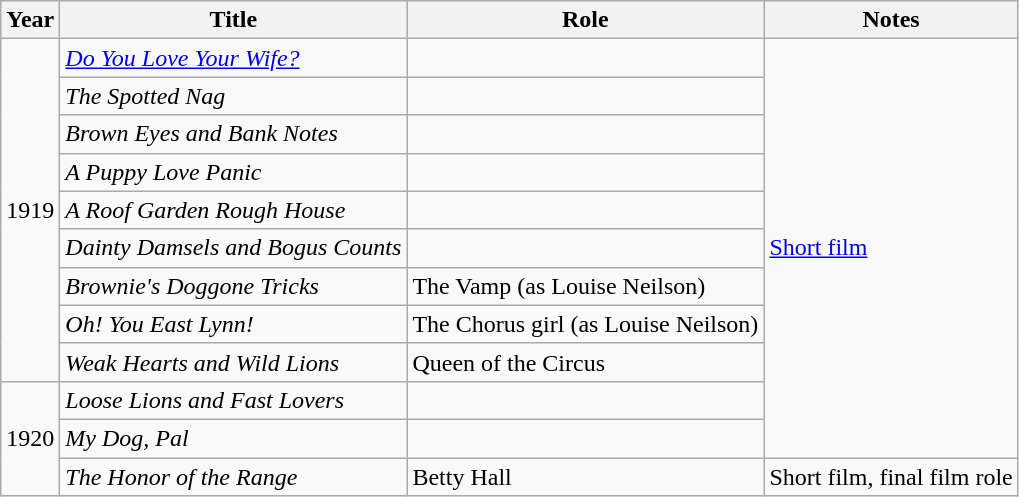<table class="wikitable sortable">
<tr>
<th>Year</th>
<th>Title</th>
<th>Role</th>
<th class="unsortable">Notes</th>
</tr>
<tr>
<td rowspan="9">1919</td>
<td><em><a href='#'>Do You Love Your Wife?</a></em></td>
<td></td>
<td rowspan="11"><a href='#'>Short film</a></td>
</tr>
<tr>
<td><em>The Spotted Nag</em></td>
<td></td>
</tr>
<tr>
<td><em>Brown Eyes and Bank Notes</em></td>
</tr>
<tr>
<td><em>A Puppy Love Panic</em></td>
<td></td>
</tr>
<tr>
<td><em>A Roof Garden Rough House</em></td>
<td></td>
</tr>
<tr>
<td><em>Dainty Damsels and Bogus Counts</em></td>
<td></td>
</tr>
<tr>
<td><em>Brownie's Doggone Tricks</em></td>
<td>The Vamp (as Louise Neilson)</td>
</tr>
<tr>
<td><em>Oh! You East Lynn!</em></td>
<td>The Chorus girl (as Louise Neilson)</td>
</tr>
<tr>
<td><em>Weak Hearts and Wild Lions</em></td>
<td>Queen of the Circus</td>
</tr>
<tr>
<td rowspan="3">1920</td>
<td><em>Loose Lions and Fast Lovers</em></td>
<td></td>
</tr>
<tr>
<td><em>My Dog, Pal</em></td>
<td></td>
</tr>
<tr>
<td><em>The Honor of the Range</em></td>
<td>Betty Hall</td>
<td>Short film, final film role</td>
</tr>
</table>
